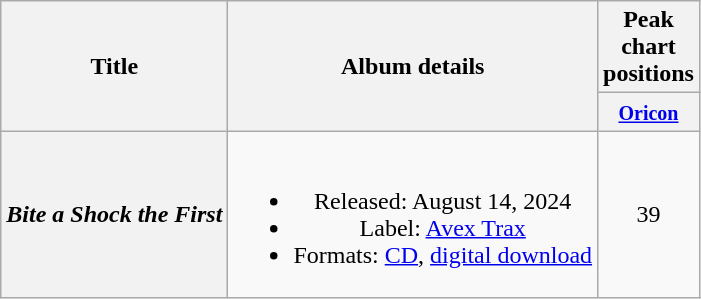<table class="wikitable plainrowheaders" style="text-align:center;">
<tr>
<th scope="col" rowspan="2">Title</th>
<th scope="col" rowspan="2">Album details</th>
<th scope="col" colspan="1">Peak <br> chart <br> positions</th>
</tr>
<tr>
<th scope="col" colspan="1"><small><a href='#'>Oricon</a></small><br></th>
</tr>
<tr>
<th scope="row"><em>Bite a Shock the First</em></th>
<td><br><ul><li>Released: August 14, 2024</li><li>Label: <a href='#'>Avex Trax</a></li><li>Formats: <a href='#'>CD</a>, <a href='#'>digital download</a></li></ul></td>
<td>39</td>
</tr>
</table>
